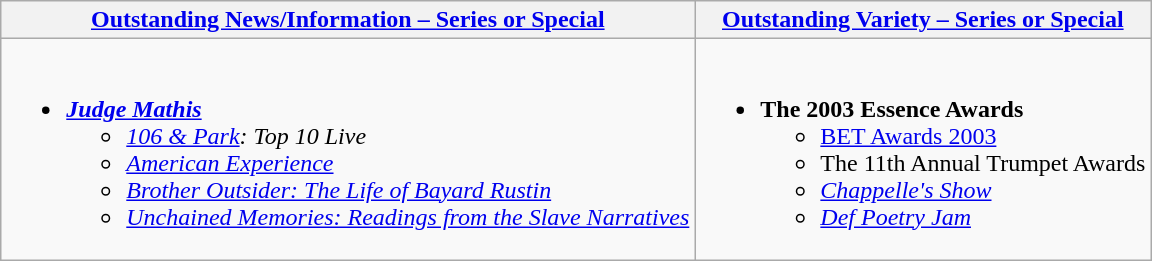<table class="wikitable" style="width=72%">
<tr>
<th style="width=50%"><a href='#'>Outstanding News/Information – Series or Special</a></th>
<th style="width=50%"><a href='#'>Outstanding Variety – Series or Special</a></th>
</tr>
<tr>
<td valign="top"><br><ul><li><strong><em><a href='#'>Judge Mathis</a></em></strong><ul><li><em><a href='#'>106 & Park</a>: Top 10 Live</em></li><li><em><a href='#'>American Experience</a></em></li><li><em><a href='#'>Brother Outsider: The Life of Bayard Rustin</a></em></li><li><em><a href='#'>Unchained Memories: Readings from the Slave Narratives</a></em></li></ul></li></ul></td>
<td valign="top"><br><ul><li><strong>The 2003 Essence Awards</strong><ul><li><a href='#'>BET Awards 2003</a></li><li>The 11th Annual Trumpet Awards</li><li><em><a href='#'>Chappelle's Show</a></em></li><li><em><a href='#'>Def Poetry Jam</a></em></li></ul></li></ul></td>
</tr>
</table>
